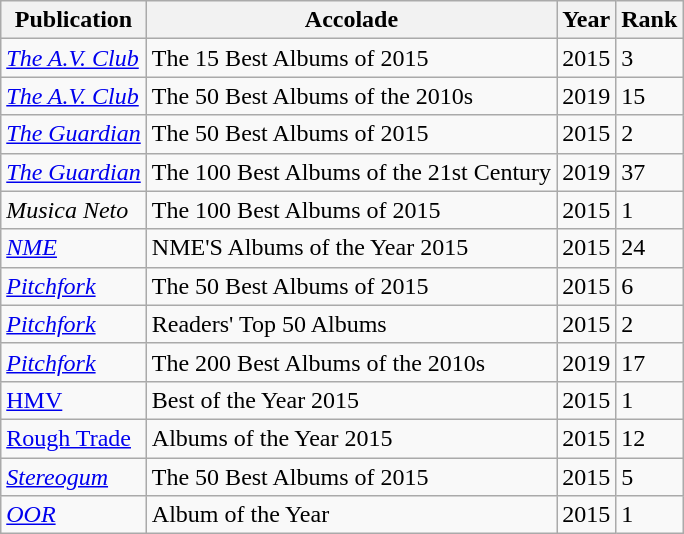<table class="sortable wikitable">
<tr>
<th>Publication</th>
<th>Accolade</th>
<th>Year</th>
<th>Rank</th>
</tr>
<tr>
<td><em><a href='#'>The A.V. Club</a></em></td>
<td>The 15 Best Albums of 2015</td>
<td>2015</td>
<td>3</td>
</tr>
<tr>
<td><em><a href='#'>The A.V. Club</a></em></td>
<td>The 50 Best Albums of the 2010s</td>
<td>2019</td>
<td>15</td>
</tr>
<tr>
<td><em><a href='#'>The Guardian</a></em></td>
<td>The 50 Best Albums of 2015</td>
<td>2015</td>
<td>2</td>
</tr>
<tr>
<td><em><a href='#'>The Guardian</a></em></td>
<td>The 100 Best Albums of the 21st Century</td>
<td>2019</td>
<td>37</td>
</tr>
<tr>
<td><em>Musica Neto</em></td>
<td>The 100 Best Albums of 2015</td>
<td>2015</td>
<td>1</td>
</tr>
<tr>
<td><em><a href='#'>NME</a></em></td>
<td>NME'S Albums of the Year 2015</td>
<td>2015</td>
<td>24</td>
</tr>
<tr>
<td><em><a href='#'>Pitchfork</a></em></td>
<td>The 50 Best Albums of 2015</td>
<td>2015</td>
<td>6</td>
</tr>
<tr>
<td><em><a href='#'>Pitchfork</a></em></td>
<td>Readers' Top 50 Albums</td>
<td>2015</td>
<td>2</td>
</tr>
<tr>
<td><em><a href='#'>Pitchfork</a></em></td>
<td>The 200 Best Albums of the 2010s</td>
<td>2019</td>
<td>17</td>
</tr>
<tr>
<td><a href='#'>HMV</a></td>
<td>Best of the Year 2015</td>
<td>2015</td>
<td>1</td>
</tr>
<tr>
<td><a href='#'>Rough Trade</a></td>
<td>Albums of the Year 2015</td>
<td>2015</td>
<td>12</td>
</tr>
<tr>
<td><em><a href='#'>Stereogum</a></em></td>
<td>The 50 Best Albums of 2015</td>
<td>2015</td>
<td>5</td>
</tr>
<tr>
<td><em><a href='#'>OOR</a></em></td>
<td>Album of the Year</td>
<td>2015</td>
<td>1</td>
</tr>
</table>
